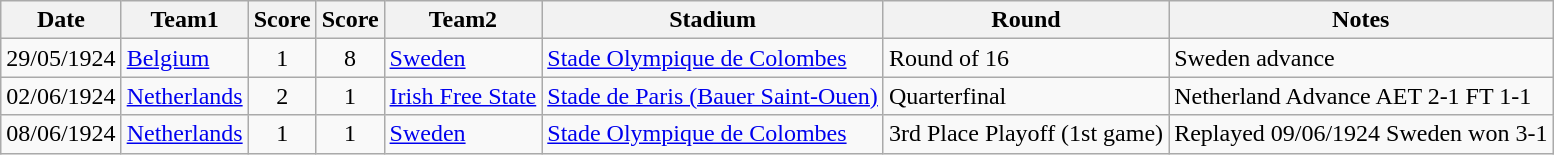<table class="wikitable sortable" border="1">
<tr>
<th>Date</th>
<th>Team1</th>
<th>Score</th>
<th>Score</th>
<th>Team2</th>
<th>Stadium</th>
<th>Round</th>
<th>Notes</th>
</tr>
<tr>
<td>29/05/1924</td>
<td><a href='#'>Belgium</a></td>
<td align=center>1</td>
<td align=center>8</td>
<td><a href='#'>Sweden</a></td>
<td><a href='#'>Stade Olympique de Colombes</a></td>
<td>Round of 16</td>
<td>Sweden advance</td>
</tr>
<tr>
<td>02/06/1924</td>
<td><a href='#'>Netherlands</a></td>
<td align=center>2</td>
<td align=center>1</td>
<td><a href='#'>Irish Free State</a></td>
<td><a href='#'>Stade de Paris (Bauer Saint-Ouen)</a></td>
<td>Quarterfinal</td>
<td>Netherland Advance AET 2-1 FT 1-1</td>
</tr>
<tr>
<td>08/06/1924</td>
<td><a href='#'>Netherlands</a></td>
<td align=center>1</td>
<td align=center>1</td>
<td><a href='#'>Sweden</a></td>
<td><a href='#'>Stade Olympique de Colombes</a></td>
<td>3rd Place Playoff (1st game)</td>
<td>Replayed 09/06/1924 Sweden won 3-1</td>
</tr>
</table>
